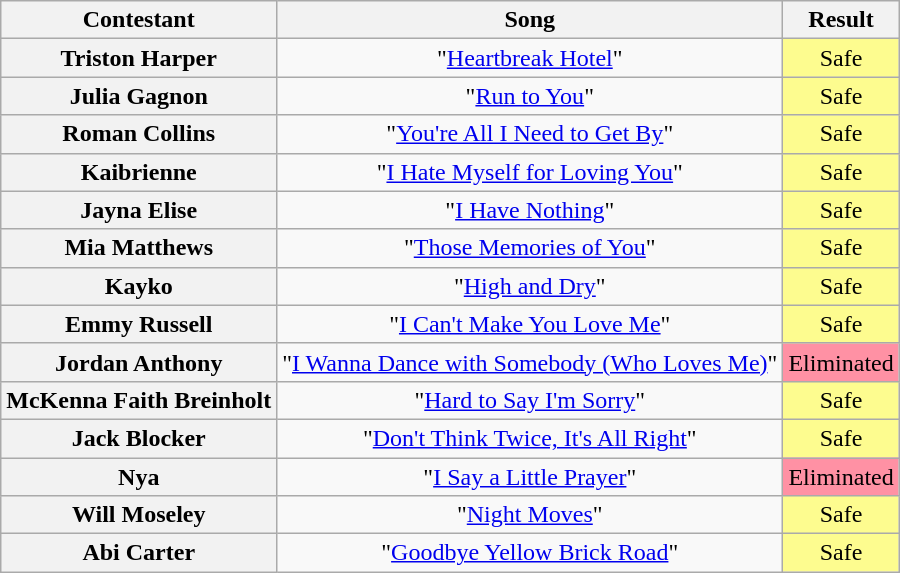<table class="wikitable unsortable" style="text-align:center;">
<tr>
<th scope="col">Contestant</th>
<th scope="col">Song</th>
<th scope="col">Result</th>
</tr>
<tr>
<th scope="row">Triston Harper</th>
<td>"<a href='#'>Heartbreak Hotel</a>"</td>
<td style="background:#FDFC8F;">Safe</td>
</tr>
<tr>
<th scope="row">Julia Gagnon</th>
<td>"<a href='#'>Run to You</a>"</td>
<td style="background:#FDFC8F;">Safe</td>
</tr>
<tr>
<th scope="row">Roman Collins</th>
<td>"<a href='#'>You're All I Need to Get By</a>"</td>
<td style="background:#FDFC8F;">Safe</td>
</tr>
<tr>
<th scope="row">Kaibrienne</th>
<td>"<a href='#'>I Hate Myself for Loving You</a>"</td>
<td style="background:#FDFC8F;">Safe</td>
</tr>
<tr>
<th scope="row">Jayna Elise</th>
<td>"<a href='#'>I Have Nothing</a>"</td>
<td style="background:#FDFC8F;">Safe</td>
</tr>
<tr>
<th scope="row">Mia Matthews</th>
<td>"<a href='#'>Those Memories of You</a>"</td>
<td style="background:#FDFC8F;">Safe</td>
</tr>
<tr>
<th scope="row">Kayko</th>
<td>"<a href='#'>High and Dry</a>"</td>
<td style="background:#FDFC8F;">Safe</td>
</tr>
<tr>
<th scope="row">Emmy Russell</th>
<td>"<a href='#'>I Can't Make You Love Me</a>"</td>
<td style="background:#FDFC8F;">Safe</td>
</tr>
<tr>
<th scope="row">Jordan Anthony</th>
<td>"<a href='#'>I Wanna Dance with Somebody (Who Loves Me)</a>"</td>
<td style="background:#FF91A4;">Eliminated</td>
</tr>
<tr>
<th scope="row">McKenna Faith Breinholt</th>
<td>"<a href='#'>Hard to Say I'm Sorry</a>"</td>
<td style="background:#FDFC8F;">Safe</td>
</tr>
<tr>
<th scope="row">Jack Blocker</th>
<td>"<a href='#'>Don't Think Twice, It's All Right</a>"</td>
<td style="background:#FDFC8F;">Safe</td>
</tr>
<tr>
<th scope="row">Nya</th>
<td>"<a href='#'>I Say a Little Prayer</a>"</td>
<td style="background:#FF91A4;">Eliminated</td>
</tr>
<tr>
<th scope="row">Will Moseley</th>
<td>"<a href='#'>Night Moves</a>"</td>
<td style="background:#FDFC8F;">Safe</td>
</tr>
<tr>
<th scope="row">Abi Carter</th>
<td>"<a href='#'>Goodbye Yellow Brick Road</a>"</td>
<td style="background:#FDFC8F;">Safe</td>
</tr>
</table>
